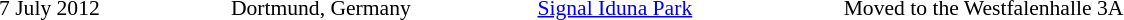<table cellpadding="2" style="border:0 solid darkgrey; font-size:90%">
<tr>
<th style="width:150px;"></th>
<th style="width:200px;"></th>
<th style="width:200px;"></th>
<th style="width:700px;"></th>
</tr>
<tr border="0">
</tr>
<tr>
<td>7 July 2012</td>
<td>Dortmund, Germany</td>
<td><a href='#'>Signal Iduna Park</a></td>
<td>Moved to the Westfalenhalle 3A</td>
</tr>
<tr>
</tr>
</table>
